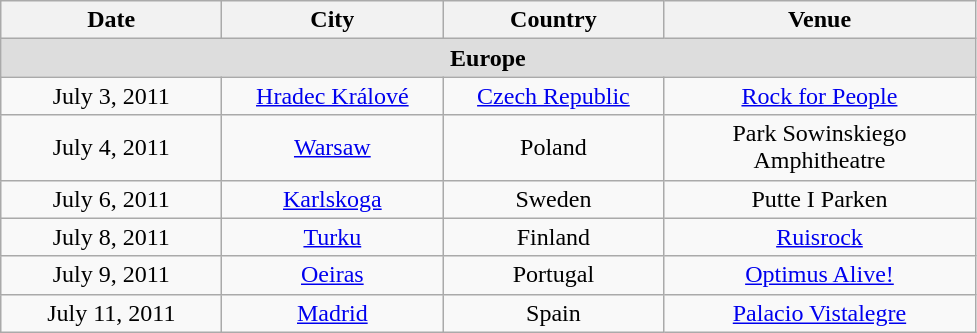<table class="wikitable" style="text-align:center;">
<tr>
<th style="width:140px;">Date</th>
<th style="width:140px;">City</th>
<th style="width:140px;">Country</th>
<th style="width:200px;">Venue</th>
</tr>
<tr style="background:#ddd;">
<td colspan="4"><strong>Europe</strong></td>
</tr>
<tr>
<td>July 3, 2011</td>
<td><a href='#'>Hradec Králové</a></td>
<td><a href='#'>Czech Republic</a></td>
<td><a href='#'>Rock for People</a></td>
</tr>
<tr>
<td>July 4, 2011</td>
<td><a href='#'>Warsaw</a></td>
<td>Poland</td>
<td>Park Sowinskiego Amphitheatre </td>
</tr>
<tr>
<td>July 6, 2011</td>
<td><a href='#'>Karlskoga</a></td>
<td>Sweden</td>
<td>Putte I Parken</td>
</tr>
<tr>
<td>July 8, 2011</td>
<td><a href='#'>Turku</a></td>
<td>Finland</td>
<td><a href='#'>Ruisrock</a></td>
</tr>
<tr>
<td>July 9, 2011</td>
<td><a href='#'>Oeiras</a></td>
<td>Portugal</td>
<td><a href='#'>Optimus Alive!</a></td>
</tr>
<tr>
<td>July 11, 2011</td>
<td><a href='#'>Madrid</a></td>
<td>Spain</td>
<td><a href='#'>Palacio Vistalegre</a> </td>
</tr>
</table>
